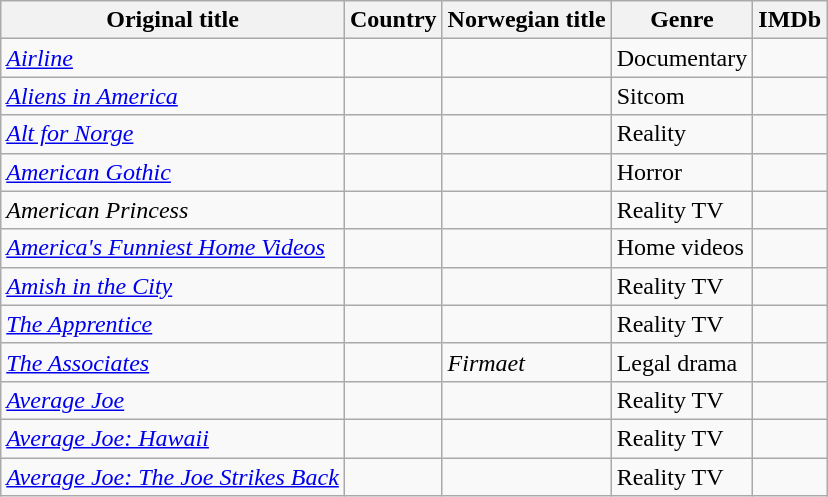<table class="wikitable">
<tr>
<th>Original title</th>
<th>Country</th>
<th>Norwegian title</th>
<th>Genre</th>
<th>IMDb</th>
</tr>
<tr>
<td><em><a href='#'>Airline</a> </em></td>
<td></td>
<td></td>
<td>Documentary</td>
<td></td>
</tr>
<tr>
<td><em><a href='#'>Aliens in America</a> </em></td>
<td></td>
<td></td>
<td>Sitcom</td>
<td></td>
</tr>
<tr>
<td><em><a href='#'>Alt for Norge</a></em></td>
<td></td>
<td></td>
<td>Reality</td>
<td></td>
</tr>
<tr>
<td><em><a href='#'>American Gothic</a> </em></td>
<td></td>
<td></td>
<td>Horror</td>
<td></td>
</tr>
<tr>
<td><em>American Princess</em></td>
<td></td>
<td></td>
<td>Reality TV</td>
<td></td>
</tr>
<tr>
<td><em><a href='#'>America's Funniest Home Videos</a></em></td>
<td></td>
<td></td>
<td>Home videos</td>
<td></td>
</tr>
<tr>
<td><em><a href='#'>Amish in the City</a></em></td>
<td></td>
<td></td>
<td>Reality TV</td>
<td></td>
</tr>
<tr>
<td><em><a href='#'>The Apprentice</a></em></td>
<td></td>
<td></td>
<td>Reality TV</td>
<td></td>
</tr>
<tr>
<td><em><a href='#'>The Associates</a></em></td>
<td></td>
<td><em>Firmaet</em></td>
<td>Legal drama</td>
<td></td>
</tr>
<tr>
<td><em><a href='#'>Average Joe</a></em></td>
<td></td>
<td></td>
<td>Reality TV</td>
<td></td>
</tr>
<tr>
<td><em><a href='#'>Average Joe: Hawaii</a></em></td>
<td></td>
<td></td>
<td>Reality TV</td>
<td></td>
</tr>
<tr>
<td><em><a href='#'>Average Joe: The Joe Strikes Back</a></em></td>
<td></td>
<td></td>
<td>Reality TV</td>
<td></td>
</tr>
</table>
